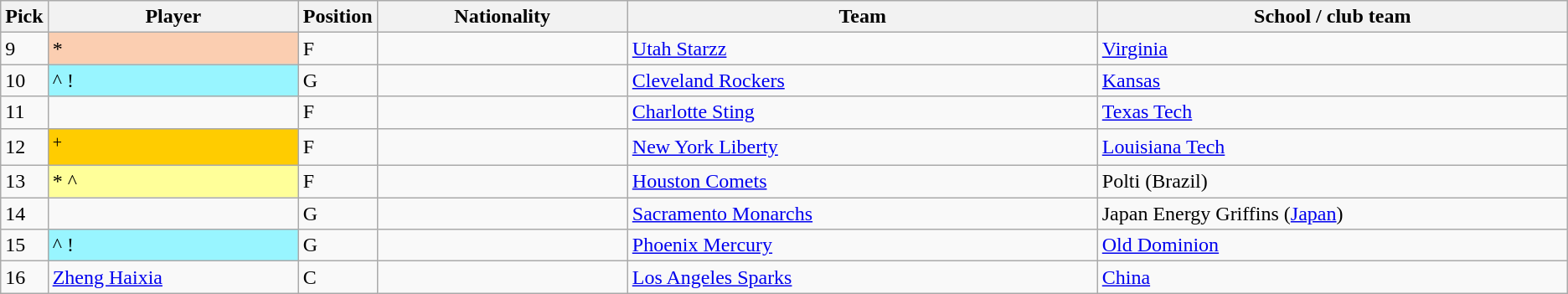<table class="wikitable sortable sortable">
<tr>
<th style="width:1%;">Pick</th>
<th style="width:16%;">Player</th>
<th style="width:1%;">Position</th>
<th style="width:16%;">Nationality</th>
<th style="width:30%;">Team</th>
<th style="width:30%;">School / club team</th>
</tr>
<tr>
<td>9</td>
<td bgcolor="#FBCEB1"> *</td>
<td>F</td>
<td></td>
<td><a href='#'>Utah Starzz</a></td>
<td><a href='#'>Virginia</a></td>
</tr>
<tr>
<td>10</td>
<td bgcolor=#98f5ff> ^ !</td>
<td>G</td>
<td></td>
<td><a href='#'>Cleveland Rockers</a></td>
<td><a href='#'>Kansas</a></td>
</tr>
<tr>
<td>11</td>
<td></td>
<td>F</td>
<td></td>
<td><a href='#'>Charlotte Sting</a></td>
<td><a href='#'>Texas Tech</a></td>
</tr>
<tr>
<td>12</td>
<td bgcolor="#FFCC00"> <sup>+</sup></td>
<td>F</td>
<td></td>
<td><a href='#'>New York Liberty</a></td>
<td><a href='#'>Louisiana Tech</a></td>
</tr>
<tr>
<td>13</td>
<td bgcolor=#FFFF99> * ^</td>
<td>F</td>
<td></td>
<td><a href='#'>Houston Comets</a></td>
<td>Polti (Brazil)</td>
</tr>
<tr>
<td>14</td>
<td></td>
<td>G</td>
<td></td>
<td><a href='#'>Sacramento Monarchs</a></td>
<td>Japan Energy Griffins (<a href='#'>Japan</a>)</td>
</tr>
<tr>
<td>15</td>
<td bgcolor=#98f5ff> ^ !</td>
<td>G</td>
<td></td>
<td><a href='#'>Phoenix Mercury</a></td>
<td><a href='#'>Old Dominion</a></td>
</tr>
<tr>
<td>16</td>
<td><a href='#'>Zheng Haixia</a></td>
<td>C</td>
<td></td>
<td><a href='#'>Los Angeles Sparks</a></td>
<td><a href='#'>China</a></td>
</tr>
</table>
